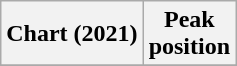<table class="wikitable plainrowheaders">
<tr>
<th>Chart (2021)</th>
<th>Peak<br>position</th>
</tr>
<tr>
</tr>
</table>
